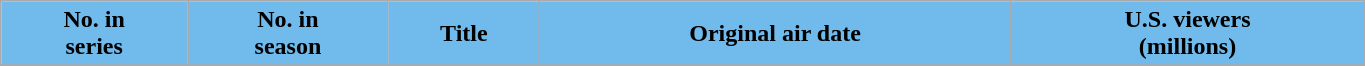<table class="wikitable plainrowheaders" width="72%">
<tr>
<th style="background-color: #70BBEC;">No. in<br>series</th>
<th style="background-color: #70BBEC;">No. in<br>season</th>
<th style="background-color: #70BBEC;">Title</th>
<th style="background-color: #70BBEC;">Original air date</th>
<th style="background-color: #70BBEC;">U.S. viewers<br>(millions)</th>
</tr>
<tr>
</tr>
</table>
